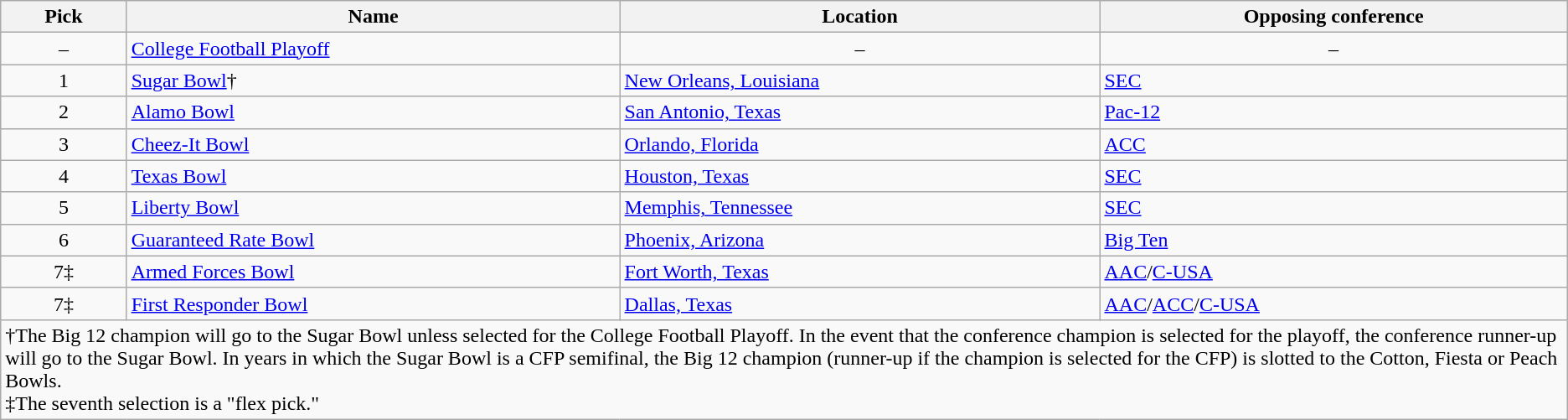<table class="wikitable">
<tr>
<th>Pick</th>
<th>Name</th>
<th>Location</th>
<th>Opposing conference</th>
</tr>
<tr>
<td style="text-align: center;">–</td>
<td><a href='#'>College Football Playoff</a></td>
<td style="text-align: center;">–</td>
<td style="text-align: center;">–</td>
</tr>
<tr>
<td style="text-align: center;">1</td>
<td><a href='#'>Sugar Bowl</a>†</td>
<td><a href='#'>New Orleans, Louisiana</a></td>
<td><a href='#'>SEC</a></td>
</tr>
<tr>
<td style="text-align: center;">2</td>
<td><a href='#'>Alamo Bowl</a></td>
<td><a href='#'>San Antonio, Texas</a></td>
<td><a href='#'>Pac-12</a></td>
</tr>
<tr>
<td style="text-align: center;">3</td>
<td><a href='#'>Cheez-It Bowl</a></td>
<td><a href='#'>Orlando, Florida</a></td>
<td><a href='#'>ACC</a></td>
</tr>
<tr>
<td style="text-align: center;">4</td>
<td><a href='#'>Texas Bowl</a></td>
<td><a href='#'>Houston, Texas</a></td>
<td><a href='#'>SEC</a></td>
</tr>
<tr>
<td style="text-align: center;">5</td>
<td><a href='#'>Liberty Bowl</a></td>
<td><a href='#'>Memphis, Tennessee</a></td>
<td><a href='#'>SEC</a></td>
</tr>
<tr>
<td style="text-align: center;">6</td>
<td><a href='#'>Guaranteed Rate Bowl</a></td>
<td><a href='#'>Phoenix, Arizona</a></td>
<td><a href='#'>Big Ten</a></td>
</tr>
<tr>
<td style="text-align: center;">7‡</td>
<td><a href='#'>Armed Forces Bowl</a></td>
<td><a href='#'>Fort Worth, Texas</a></td>
<td><a href='#'>AAC</a>/<a href='#'>C-USA</a></td>
</tr>
<tr>
<td style="text-align: center;">7‡</td>
<td><a href='#'>First Responder Bowl</a></td>
<td><a href='#'>Dallas, Texas</a></td>
<td><a href='#'>AAC</a>/<a href='#'>ACC</a>/<a href='#'>C-USA</a></td>
</tr>
<tr>
<td colspan="4">†The Big 12 champion will go to the Sugar Bowl unless selected for the College Football Playoff. In the event that the conference champion is selected for the playoff, the conference runner-up will go to the Sugar Bowl. In years in which the Sugar Bowl is a CFP semifinal, the Big 12 champion (runner-up if the champion is selected for the CFP) is slotted to the Cotton, Fiesta or Peach Bowls.<br>‡The seventh selection is a "flex pick."</td>
</tr>
</table>
